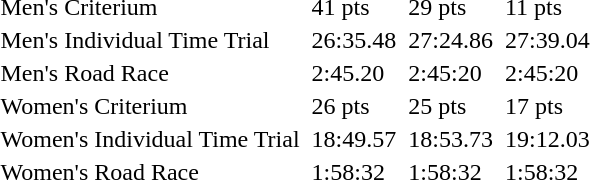<table>
<tr>
<td>Men's Criterium</td>
<td></td>
<td>41 pts</td>
<td></td>
<td>29 pts</td>
<td></td>
<td>11 pts</td>
</tr>
<tr>
<td>Men's Individual Time Trial</td>
<td></td>
<td>26:35.48</td>
<td></td>
<td>27:24.86</td>
<td></td>
<td>27:39.04</td>
</tr>
<tr>
<td>Men's Road Race</td>
<td></td>
<td>2:45.20</td>
<td></td>
<td>2:45:20</td>
<td></td>
<td>2:45:20</td>
</tr>
<tr>
<td>Women's Criterium</td>
<td></td>
<td>26 pts</td>
<td></td>
<td>25 pts</td>
<td></td>
<td>17 pts</td>
</tr>
<tr>
<td>Women's Individual Time Trial</td>
<td></td>
<td>18:49.57</td>
<td></td>
<td>18:53.73</td>
<td></td>
<td>19:12.03</td>
</tr>
<tr>
<td>Women's Road Race</td>
<td></td>
<td>1:58:32</td>
<td></td>
<td>1:58:32</td>
<td></td>
<td>1:58:32</td>
</tr>
</table>
